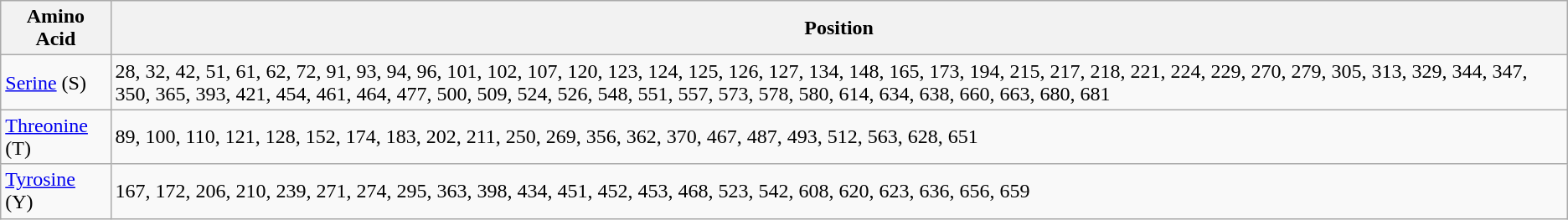<table class="wikitable">
<tr>
<th>Amino Acid</th>
<th>Position</th>
</tr>
<tr>
<td><a href='#'>Serine</a> (S)</td>
<td>28, 32, 42, 51, 61, 62, 72, 91, 93, 94, 96, 101, 102, 107, 120, 123, 124, 125, 126, 127, 134, 148, 165, 173, 194, 215, 217, 218, 221, 224, 229, 270, 279, 305, 313, 329, 344, 347, 350, 365, 393, 421, 454, 461, 464, 477, 500, 509, 524, 526, 548, 551, 557, 573, 578, 580, 614, 634, 638, 660, 663, 680, 681</td>
</tr>
<tr>
<td><a href='#'>Threonine</a> (T)</td>
<td>89, 100, 110, 121, 128, 152, 174, 183, 202, 211, 250, 269, 356, 362, 370, 467, 487, 493, 512, 563, 628, 651</td>
</tr>
<tr>
<td><a href='#'>Tyrosine</a> (Y)</td>
<td>167, 172, 206, 210, 239, 271, 274, 295, 363, 398, 434, 451, 452, 453, 468, 523, 542, 608, 620, 623, 636, 656, 659</td>
</tr>
</table>
